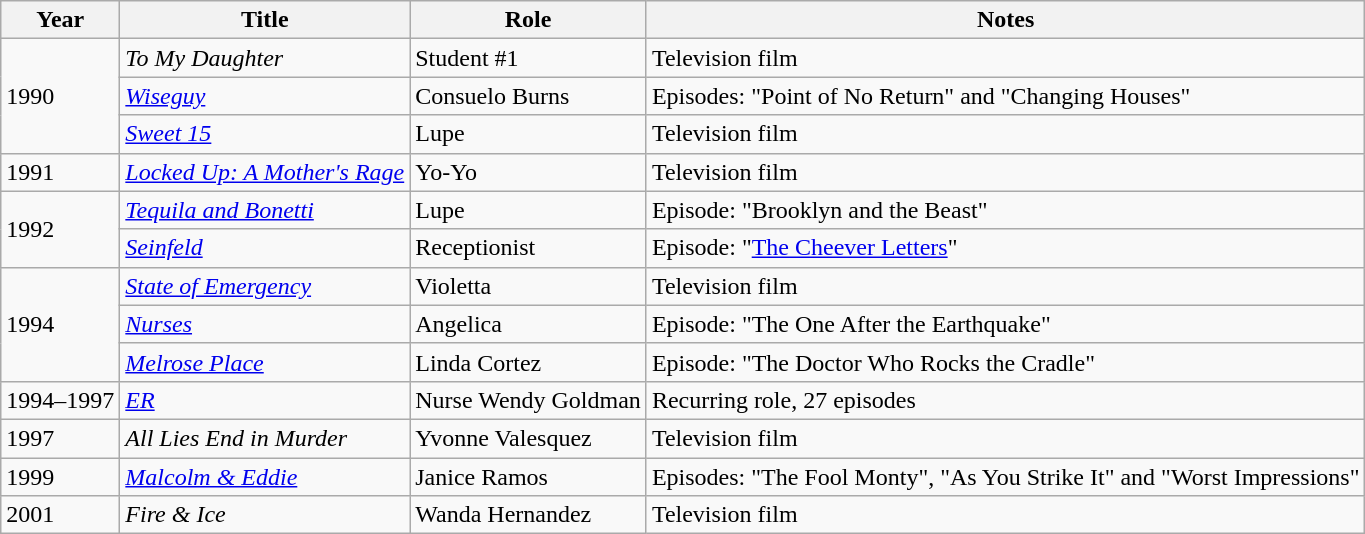<table class="wikitable sortable">
<tr>
<th>Year</th>
<th>Title</th>
<th>Role</th>
<th class="unsortable">Notes</th>
</tr>
<tr>
<td rowspan="3">1990</td>
<td><em>To My Daughter</em></td>
<td>Student #1</td>
<td>Television film</td>
</tr>
<tr>
<td><em><a href='#'>Wiseguy</a></em></td>
<td>Consuelo Burns</td>
<td>Episodes: "Point of No Return" and "Changing Houses"</td>
</tr>
<tr>
<td><em><a href='#'>Sweet 15</a></em></td>
<td>Lupe</td>
<td>Television film</td>
</tr>
<tr>
<td>1991</td>
<td><em><a href='#'>Locked Up: A Mother's Rage</a></em></td>
<td>Yo-Yo</td>
<td>Television film</td>
</tr>
<tr>
<td rowspan="2">1992</td>
<td><em><a href='#'>Tequila and Bonetti</a></em></td>
<td>Lupe</td>
<td>Episode: "Brooklyn and the Beast"</td>
</tr>
<tr>
<td><em><a href='#'>Seinfeld</a></em></td>
<td>Receptionist</td>
<td>Episode: "<a href='#'>The Cheever Letters</a>"</td>
</tr>
<tr>
<td rowspan="3">1994</td>
<td><em><a href='#'>State of Emergency</a></em></td>
<td>Violetta</td>
<td>Television film</td>
</tr>
<tr>
<td><em><a href='#'>Nurses</a></em></td>
<td>Angelica</td>
<td>Episode: "The One After the Earthquake"</td>
</tr>
<tr>
<td><em><a href='#'>Melrose Place</a></em></td>
<td>Linda Cortez</td>
<td>Episode: "The Doctor Who Rocks the Cradle"</td>
</tr>
<tr>
<td>1994–1997</td>
<td><em><a href='#'>ER</a></em></td>
<td>Nurse Wendy Goldman</td>
<td>Recurring role, 27 episodes</td>
</tr>
<tr>
<td>1997</td>
<td><em>All Lies End in Murder</em></td>
<td>Yvonne Valesquez</td>
<td>Television film</td>
</tr>
<tr>
<td>1999</td>
<td><em><a href='#'>Malcolm & Eddie</a></em></td>
<td>Janice Ramos</td>
<td>Episodes: "The Fool Monty", "As You Strike It" and "Worst Impressions"</td>
</tr>
<tr>
<td>2001</td>
<td><em>Fire & Ice</em></td>
<td>Wanda Hernandez</td>
<td>Television film</td>
</tr>
</table>
